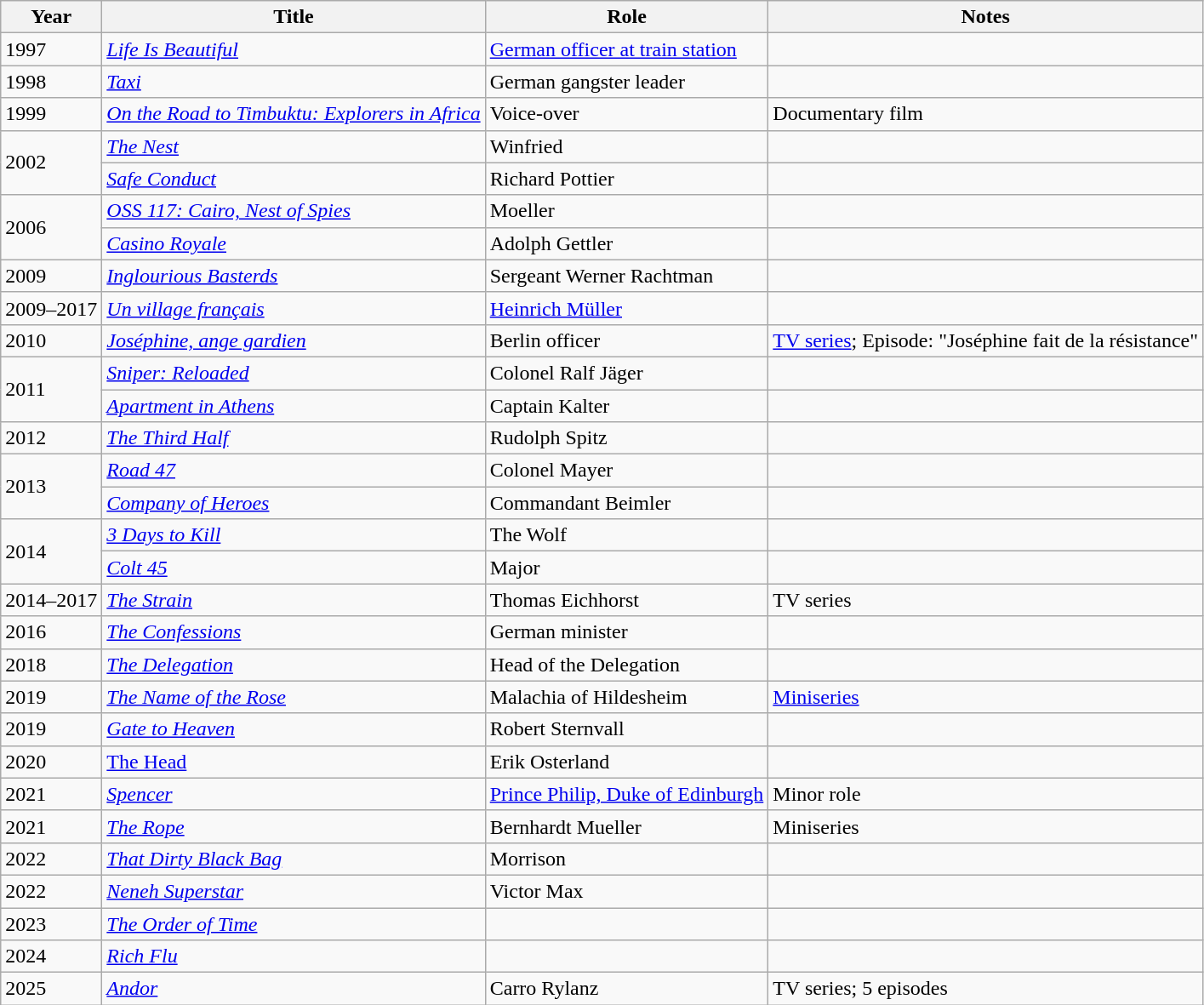<table class="wikitable sortable">
<tr>
<th>Year</th>
<th>Title</th>
<th>Role</th>
<th class="unsortable">Notes</th>
</tr>
<tr>
<td>1997</td>
<td><em><a href='#'>Life Is Beautiful</a></em></td>
<td><a href='#'>German officer at train station</a></td>
<td></td>
</tr>
<tr>
<td>1998</td>
<td><em><a href='#'>Taxi</a></em></td>
<td>German gangster leader</td>
<td></td>
</tr>
<tr>
<td>1999</td>
<td><em><a href='#'>On the Road to Timbuktu: Explorers in Africa</a></em></td>
<td>Voice-over</td>
<td>Documentary film</td>
</tr>
<tr>
<td rowspan="2">2002</td>
<td><em><a href='#'>The Nest</a></em></td>
<td>Winfried</td>
<td></td>
</tr>
<tr>
<td><em><a href='#'>Safe Conduct</a></em></td>
<td>Richard Pottier</td>
<td></td>
</tr>
<tr>
<td rowspan="2">2006</td>
<td><em><a href='#'>OSS 117: Cairo, Nest of Spies</a></em></td>
<td>Moeller</td>
<td></td>
</tr>
<tr>
<td><em><a href='#'>Casino Royale</a></em></td>
<td>Adolph Gettler</td>
<td></td>
</tr>
<tr>
<td>2009</td>
<td><em><a href='#'>Inglourious Basterds</a></em></td>
<td>Sergeant Werner Rachtman</td>
<td></td>
</tr>
<tr>
<td>2009–2017</td>
<td><em><a href='#'>Un village français</a></em></td>
<td><a href='#'>Heinrich Müller</a></td>
<td></td>
</tr>
<tr>
<td>2010</td>
<td><em><a href='#'>Joséphine, ange gardien</a></em></td>
<td>Berlin officer</td>
<td><a href='#'>TV series</a>; Episode: "Joséphine fait de la résistance"</td>
</tr>
<tr>
<td rowspan="2">2011</td>
<td><em><a href='#'>Sniper: Reloaded</a></em></td>
<td>Colonel Ralf Jäger</td>
<td></td>
</tr>
<tr>
<td><em><a href='#'>Apartment in Athens</a></em></td>
<td>Captain Kalter</td>
<td></td>
</tr>
<tr>
<td>2012</td>
<td><em><a href='#'>The Third Half</a></em></td>
<td>Rudolph Spitz</td>
<td></td>
</tr>
<tr>
<td rowspan="2">2013</td>
<td><em><a href='#'>Road 47</a></em></td>
<td>Colonel Mayer</td>
<td></td>
</tr>
<tr>
<td><em><a href='#'>Company of Heroes</a></em></td>
<td>Commandant Beimler</td>
<td></td>
</tr>
<tr>
<td rowspan="2">2014</td>
<td><em><a href='#'>3 Days to Kill</a></em></td>
<td>The Wolf</td>
<td></td>
</tr>
<tr>
<td><em><a href='#'>Colt 45</a></em></td>
<td>Major</td>
<td></td>
</tr>
<tr>
<td>2014–2017</td>
<td><em><a href='#'>The Strain</a></em></td>
<td>Thomas Eichhorst</td>
<td>TV series</td>
</tr>
<tr>
<td>2016</td>
<td><em><a href='#'>The Confessions</a></em></td>
<td>German minister</td>
<td></td>
</tr>
<tr>
<td>2018</td>
<td><em><a href='#'>The Delegation</a></em></td>
<td>Head of the Delegation</td>
<td></td>
</tr>
<tr>
<td>2019</td>
<td><em><a href='#'>The Name of the Rose</a></em></td>
<td>Malachia of Hildesheim</td>
<td><a href='#'>Miniseries</a></td>
</tr>
<tr>
<td>2019</td>
<td><em><a href='#'>Gate to Heaven</a></em></td>
<td>Robert Sternvall</td>
<td></td>
</tr>
<tr>
<td>2020</td>
<td><a href='#'>The Head</a></td>
<td>Erik Osterland</td>
<td></td>
</tr>
<tr>
<td>2021</td>
<td><em><a href='#'>Spencer</a></em></td>
<td><a href='#'>Prince Philip, Duke of Edinburgh</a></td>
<td>Minor role</td>
</tr>
<tr>
<td>2021</td>
<td><em><a href='#'>The Rope</a></em></td>
<td>Bernhardt Mueller</td>
<td>Miniseries</td>
</tr>
<tr>
<td>2022</td>
<td><em><a href='#'>That Dirty Black Bag</a></em></td>
<td>Morrison</td>
<td></td>
</tr>
<tr>
<td>2022</td>
<td><em><a href='#'>Neneh Superstar</a></em></td>
<td>Victor Max</td>
<td></td>
</tr>
<tr>
<td>2023</td>
<td><em><a href='#'>The Order of Time</a></em></td>
<td></td>
<td></td>
</tr>
<tr>
<td>2024</td>
<td><em><a href='#'>Rich Flu</a></em></td>
<td></td>
<td></td>
</tr>
<tr>
<td>2025</td>
<td><a href='#'><em>Andor</em></a></td>
<td>Carro Rylanz</td>
<td>TV series; 5 episodes</td>
</tr>
</table>
